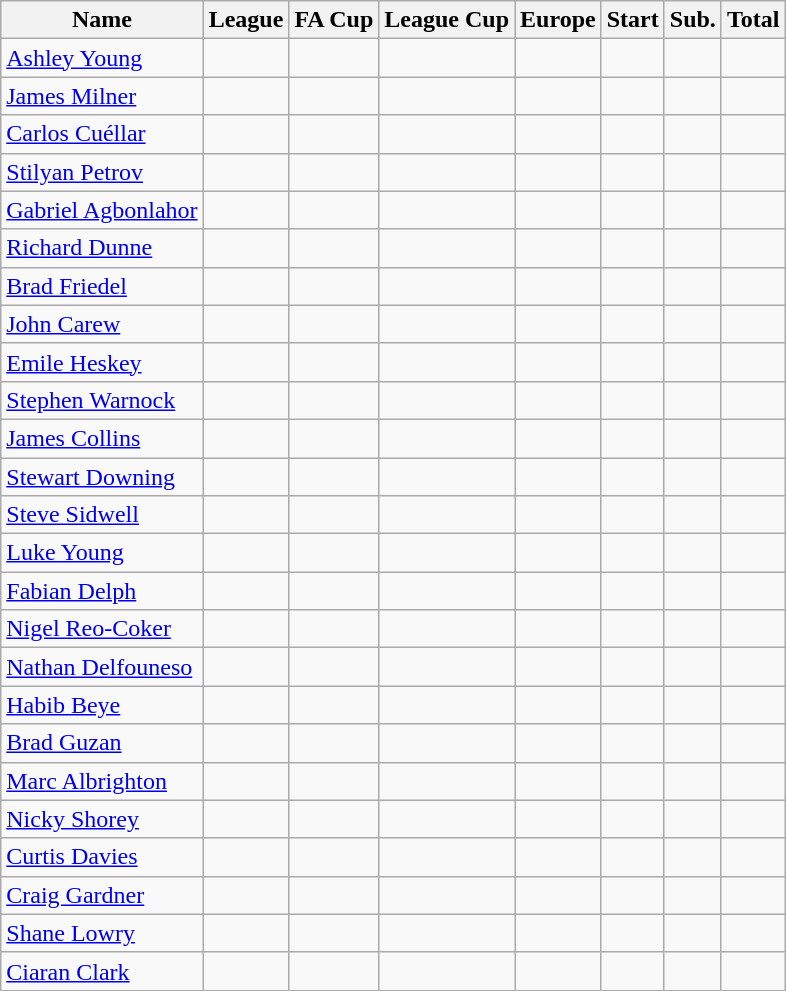<table class="wikitable">
<tr>
<th>Name</th>
<th>League</th>
<th>FA Cup</th>
<th>League Cup</th>
<th>Europe</th>
<th>Start</th>
<th>Sub.</th>
<th>Total</th>
</tr>
<tr>
<td> <a href='#'>Ashley Young</a></td>
<td></td>
<td></td>
<td></td>
<td></td>
<td></td>
<td></td>
<td></td>
</tr>
<tr>
<td> <a href='#'>James Milner</a></td>
<td></td>
<td></td>
<td></td>
<td></td>
<td></td>
<td></td>
<td></td>
</tr>
<tr>
<td> <a href='#'>Carlos Cuéllar</a></td>
<td></td>
<td></td>
<td></td>
<td></td>
<td></td>
<td></td>
<td></td>
</tr>
<tr>
<td> <a href='#'>Stilyan Petrov</a></td>
<td></td>
<td></td>
<td></td>
<td></td>
<td></td>
<td></td>
<td></td>
</tr>
<tr>
<td> <a href='#'>Gabriel Agbonlahor</a></td>
<td></td>
<td></td>
<td></td>
<td></td>
<td></td>
<td></td>
<td></td>
</tr>
<tr>
<td> <a href='#'>Richard Dunne</a></td>
<td></td>
<td></td>
<td></td>
<td></td>
<td></td>
<td></td>
<td></td>
</tr>
<tr>
<td> <a href='#'>Brad Friedel</a></td>
<td></td>
<td></td>
<td></td>
<td></td>
<td></td>
<td></td>
<td></td>
</tr>
<tr>
<td> <a href='#'>John Carew</a></td>
<td></td>
<td></td>
<td></td>
<td></td>
<td></td>
<td></td>
<td></td>
</tr>
<tr>
<td> <a href='#'>Emile Heskey</a></td>
<td></td>
<td></td>
<td></td>
<td></td>
<td></td>
<td></td>
<td></td>
</tr>
<tr>
<td> <a href='#'>Stephen Warnock</a></td>
<td></td>
<td></td>
<td></td>
<td></td>
<td></td>
<td></td>
<td></td>
</tr>
<tr>
<td> <a href='#'>James Collins</a></td>
<td></td>
<td></td>
<td></td>
<td></td>
<td></td>
<td></td>
<td></td>
</tr>
<tr>
<td> <a href='#'>Stewart Downing</a></td>
<td></td>
<td></td>
<td></td>
<td></td>
<td></td>
<td></td>
<td></td>
</tr>
<tr>
<td> <a href='#'>Steve Sidwell</a></td>
<td></td>
<td></td>
<td></td>
<td></td>
<td></td>
<td></td>
<td></td>
</tr>
<tr>
<td> <a href='#'>Luke Young</a></td>
<td></td>
<td></td>
<td></td>
<td></td>
<td></td>
<td></td>
<td></td>
</tr>
<tr>
<td> <a href='#'>Fabian Delph</a></td>
<td></td>
<td></td>
<td></td>
<td></td>
<td></td>
<td></td>
<td></td>
</tr>
<tr>
<td> <a href='#'>Nigel Reo-Coker</a></td>
<td></td>
<td></td>
<td></td>
<td></td>
<td></td>
<td></td>
<td></td>
</tr>
<tr>
<td> <a href='#'>Nathan Delfouneso</a></td>
<td></td>
<td></td>
<td></td>
<td></td>
<td></td>
<td></td>
<td></td>
</tr>
<tr>
<td> <a href='#'>Habib Beye</a></td>
<td></td>
<td></td>
<td></td>
<td></td>
<td></td>
<td></td>
<td></td>
</tr>
<tr>
<td> <a href='#'>Brad Guzan</a></td>
<td></td>
<td></td>
<td></td>
<td></td>
<td></td>
<td></td>
<td></td>
</tr>
<tr>
<td> <a href='#'>Marc Albrighton</a></td>
<td></td>
<td></td>
<td></td>
<td></td>
<td></td>
<td></td>
<td></td>
</tr>
<tr>
<td> <a href='#'>Nicky Shorey</a></td>
<td></td>
<td></td>
<td></td>
<td></td>
<td></td>
<td></td>
<td></td>
</tr>
<tr>
<td> <a href='#'>Curtis Davies</a></td>
<td></td>
<td></td>
<td></td>
<td></td>
<td></td>
<td></td>
<td></td>
</tr>
<tr>
<td> <a href='#'>Craig Gardner</a></td>
<td></td>
<td></td>
<td></td>
<td></td>
<td></td>
<td></td>
<td></td>
</tr>
<tr>
<td> <a href='#'>Shane Lowry</a></td>
<td></td>
<td></td>
<td></td>
<td></td>
<td></td>
<td></td>
<td></td>
</tr>
<tr>
<td> <a href='#'>Ciaran Clark</a></td>
<td></td>
<td></td>
<td></td>
<td></td>
<td></td>
<td></td>
<td></td>
</tr>
</table>
